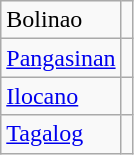<table class="wikitable">
<tr>
<td>Bolinao</td>
<td></td>
</tr>
<tr>
<td><a href='#'>Pangasinan</a></td>
<td></td>
</tr>
<tr>
<td><a href='#'>Ilocano</a></td>
<td></td>
</tr>
<tr>
<td><a href='#'>Tagalog</a></td>
<td></td>
</tr>
</table>
